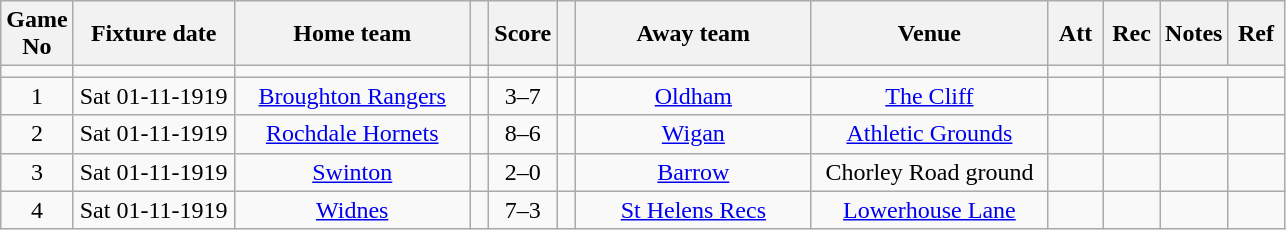<table class="wikitable" style="text-align:center;">
<tr>
<th width=20 abbr="No">Game No</th>
<th width=100 abbr="Date">Fixture date</th>
<th width=150 abbr="Home team">Home team</th>
<th width=5 abbr="space"></th>
<th width=20 abbr="Score">Score</th>
<th width=5 abbr="space"></th>
<th width=150 abbr="Away team">Away team</th>
<th width=150 abbr="Venue">Venue</th>
<th width=30 abbr="Att">Att</th>
<th width=30 abbr="Rec">Rec</th>
<th width=20 abbr="Notes">Notes</th>
<th width=30 abbr="Ref">Ref</th>
</tr>
<tr>
<td></td>
<td></td>
<td></td>
<td></td>
<td></td>
<td></td>
<td></td>
<td></td>
<td></td>
<td></td>
</tr>
<tr>
<td>1</td>
<td>Sat 01-11-1919</td>
<td><a href='#'>Broughton Rangers</a></td>
<td></td>
<td>3–7</td>
<td></td>
<td><a href='#'>Oldham</a></td>
<td><a href='#'>The Cliff</a></td>
<td></td>
<td></td>
<td></td>
<td></td>
</tr>
<tr>
<td>2</td>
<td>Sat 01-11-1919</td>
<td><a href='#'>Rochdale Hornets</a></td>
<td></td>
<td>8–6</td>
<td></td>
<td><a href='#'>Wigan</a></td>
<td><a href='#'>Athletic Grounds</a></td>
<td></td>
<td></td>
<td></td>
<td></td>
</tr>
<tr>
<td>3</td>
<td>Sat 01-11-1919</td>
<td><a href='#'>Swinton</a></td>
<td></td>
<td>2–0</td>
<td></td>
<td><a href='#'>Barrow</a></td>
<td>Chorley Road ground</td>
<td></td>
<td></td>
<td></td>
<td></td>
</tr>
<tr>
<td>4</td>
<td>Sat 01-11-1919</td>
<td><a href='#'>Widnes</a></td>
<td></td>
<td>7–3</td>
<td></td>
<td><a href='#'>St Helens Recs</a></td>
<td><a href='#'>Lowerhouse Lane</a></td>
<td></td>
<td></td>
<td></td>
<td></td>
</tr>
</table>
